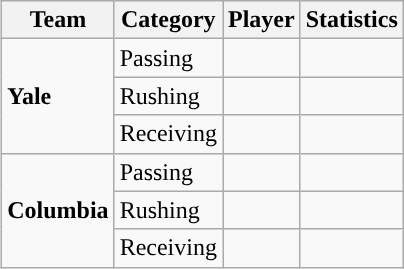<table class="wikitable" style="float: right;">
<tr>
<th>Team</th>
<th>Category</th>
<th>Player</th>
<th>Statistics</th>
</tr>
<tr>
<td rowspan=3><strong>Yale</strong></td>
<td>Passing</td>
<td></td>
<td></td>
</tr>
<tr>
<td>Rushing</td>
<td></td>
<td></td>
</tr>
<tr>
<td>Receiving</td>
<td></td>
<td></td>
</tr>
<tr>
<td rowspan=3><strong>Columbia</strong></td>
<td>Passing</td>
<td></td>
<td></td>
</tr>
<tr>
<td>Rushing</td>
<td></td>
<td></td>
</tr>
<tr>
<td>Receiving</td>
<td></td>
<td></td>
</tr>
</table>
